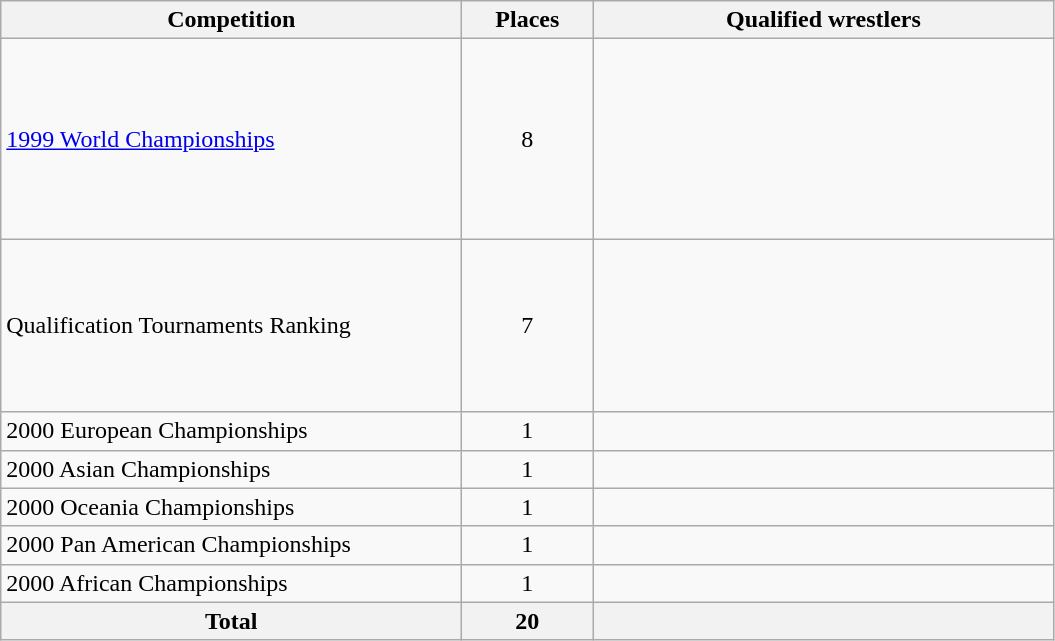<table class = "wikitable">
<tr>
<th width=300>Competition</th>
<th width=80>Places</th>
<th width=300>Qualified wrestlers</th>
</tr>
<tr>
<td><a href='#'>1999 World Championships</a></td>
<td align="center">8</td>
<td><br><br><br><br><br><br><br></td>
</tr>
<tr>
<td>Qualification Tournaments Ranking</td>
<td align="center">7</td>
<td><br><br><br><br><br><br></td>
</tr>
<tr>
<td>2000 European Championships</td>
<td align="center">1</td>
<td></td>
</tr>
<tr>
<td>2000 Asian Championships</td>
<td align="center">1</td>
<td></td>
</tr>
<tr>
<td>2000 Oceania Championships</td>
<td align="center">1</td>
<td></td>
</tr>
<tr>
<td>2000 Pan American Championships</td>
<td align="center">1</td>
<td></td>
</tr>
<tr>
<td>2000 African Championships</td>
<td align="center">1</td>
<td><s></s></td>
</tr>
<tr>
<th>Total</th>
<th>20</th>
<th></th>
</tr>
</table>
